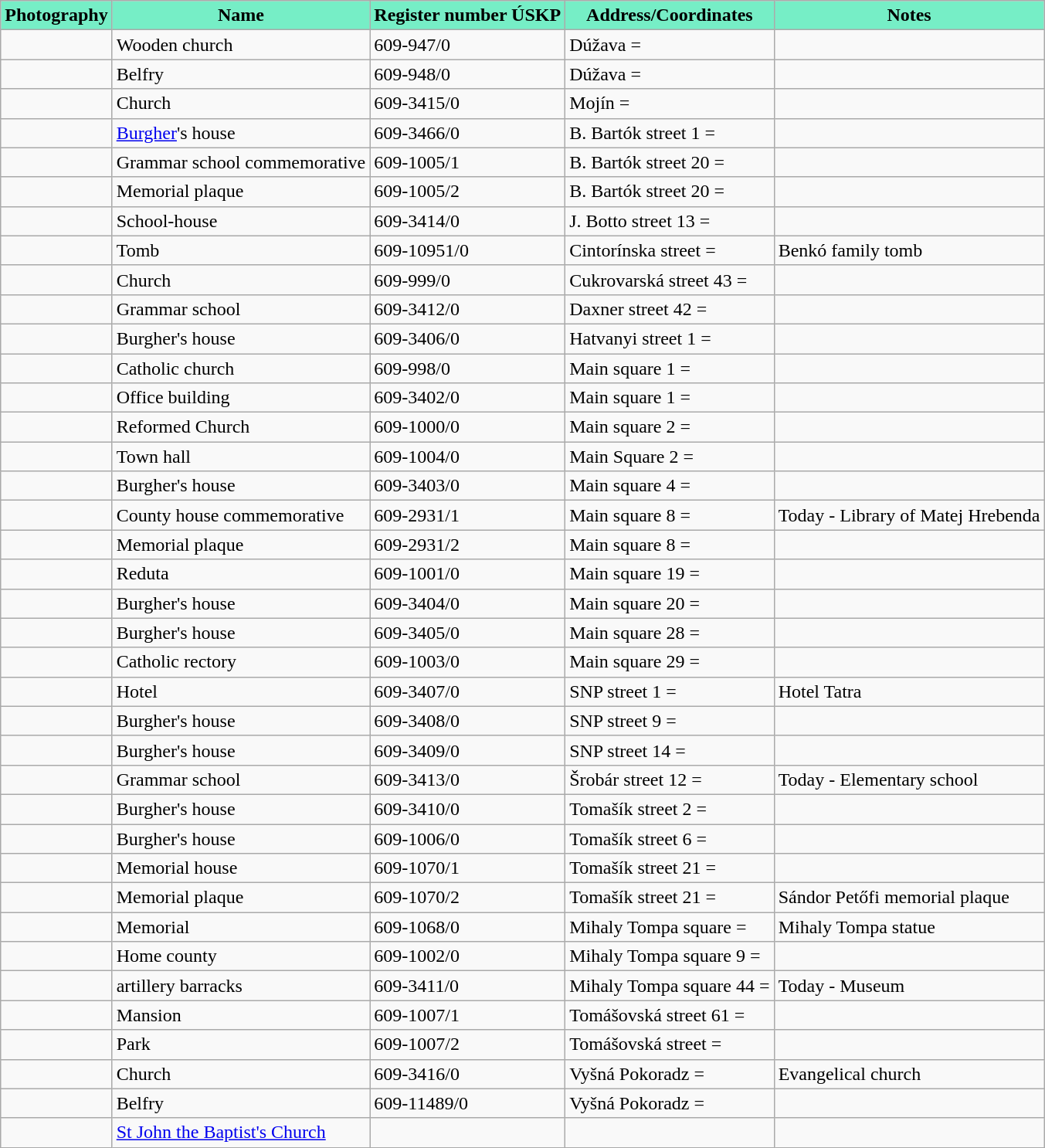<table class="wikitable sortable">
<tr>
<th style="background:#76EEC6;">Photography</th>
<th style="background:#76EEC6;">Name</th>
<th style="background:#76EEC6;">Register number ÚSKP</th>
<th style="background:#76EEC6;">Address/Coordinates</th>
<th style="background:#76EEC6;">Notes</th>
</tr>
<tr>
<td></td>
<td>Wooden church</td>
<td>609-947/0</td>
<td>Dúžava = </td>
<td></td>
</tr>
<tr>
<td></td>
<td>Belfry</td>
<td>609-948/0</td>
<td>Dúžava = </td>
<td></td>
</tr>
<tr>
<td></td>
<td>Church</td>
<td>609-3415/0</td>
<td>Mojín = </td>
<td></td>
</tr>
<tr>
<td></td>
<td><a href='#'>Burgher</a>'s house</td>
<td>609-3466/0</td>
<td>B. Bartók street 1 = </td>
<td></td>
</tr>
<tr>
<td></td>
<td>Grammar school commemorative</td>
<td>609-1005/1</td>
<td>B. Bartók street 20  = </td>
<td></td>
</tr>
<tr>
<td></td>
<td>Memorial plaque</td>
<td>609-1005/2</td>
<td>B. Bartók street 20 = </td>
<td></td>
</tr>
<tr>
<td></td>
<td>School-house</td>
<td>609-3414/0</td>
<td>J. Botto street 13  = </td>
<td></td>
</tr>
<tr>
<td></td>
<td>Tomb</td>
<td>609-10951/0</td>
<td>Cintorínska street  = </td>
<td>Benkó family tomb</td>
</tr>
<tr>
<td></td>
<td>Church</td>
<td>609-999/0</td>
<td>Cukrovarská street 43 = </td>
<td></td>
</tr>
<tr>
<td></td>
<td>Grammar school</td>
<td>609-3412/0</td>
<td>Daxner street 42 = </td>
<td></td>
</tr>
<tr>
<td></td>
<td>Burgher's house</td>
<td>609-3406/0</td>
<td>Hatvanyi street 1 = </td>
<td></td>
</tr>
<tr>
<td></td>
<td>Catholic church</td>
<td>609-998/0</td>
<td>Main square 1 = </td>
<td></td>
</tr>
<tr>
<td></td>
<td>Office building</td>
<td>609-3402/0</td>
<td>Main square 1 = </td>
<td></td>
</tr>
<tr>
<td></td>
<td>Reformed Church</td>
<td>609-1000/0</td>
<td>Main square 2 = </td>
<td></td>
</tr>
<tr>
<td></td>
<td>Town hall</td>
<td>609-1004/0</td>
<td>Main Square 2 = </td>
<td></td>
</tr>
<tr>
<td></td>
<td>Burgher's house</td>
<td>609-3403/0</td>
<td>Main square 4 = </td>
<td></td>
</tr>
<tr>
<td></td>
<td>County house commemorative</td>
<td>609-2931/1</td>
<td>Main square 8 = </td>
<td>Today - Library of Matej Hrebenda</td>
</tr>
<tr>
<td></td>
<td>Memorial plaque</td>
<td>609-2931/2</td>
<td>Main square 8 =</td>
<td></td>
</tr>
<tr>
<td></td>
<td>Reduta</td>
<td>609-1001/0</td>
<td>Main square 19 = </td>
<td></td>
</tr>
<tr>
<td></td>
<td>Burgher's house</td>
<td>609-3404/0</td>
<td>Main square 20 = </td>
<td></td>
</tr>
<tr>
<td></td>
<td>Burgher's house</td>
<td>609-3405/0</td>
<td>Main square 28 = </td>
<td></td>
</tr>
<tr>
<td></td>
<td>Catholic rectory</td>
<td>609-1003/0</td>
<td>Main square 29 = </td>
<td></td>
</tr>
<tr>
<td></td>
<td>Hotel</td>
<td>609-3407/0</td>
<td>SNP street 1 = </td>
<td>Hotel Tatra</td>
</tr>
<tr>
<td></td>
<td>Burgher's house</td>
<td>609-3408/0</td>
<td>SNP street 9 = </td>
<td></td>
</tr>
<tr>
<td></td>
<td>Burgher's house</td>
<td>609-3409/0</td>
<td>SNP street 14 = </td>
<td></td>
</tr>
<tr>
<td></td>
<td>Grammar school</td>
<td>609-3413/0</td>
<td>Šrobár street 12 = </td>
<td>Today - Elementary school</td>
</tr>
<tr>
<td></td>
<td>Burgher's house</td>
<td>609-3410/0</td>
<td>Tomašík street 2 = </td>
<td></td>
</tr>
<tr>
<td></td>
<td>Burgher's house</td>
<td>609-1006/0</td>
<td>Tomašík street 6 = </td>
<td></td>
</tr>
<tr>
<td></td>
<td>Memorial house</td>
<td>609-1070/1</td>
<td>Tomašík street 21 = </td>
<td></td>
</tr>
<tr>
<td></td>
<td>Memorial plaque</td>
<td>609-1070/2</td>
<td>Tomašík street 21  = </td>
<td>Sándor Petőfi memorial plaque</td>
</tr>
<tr>
<td></td>
<td>Memorial</td>
<td>609-1068/0</td>
<td>Mihaly Tompa square = </td>
<td>Mihaly Tompa statue</td>
</tr>
<tr>
<td></td>
<td>Home county</td>
<td>609-1002/0</td>
<td>Mihaly Tompa square 9 = </td>
<td></td>
</tr>
<tr>
<td></td>
<td>artillery barracks</td>
<td>609-3411/0</td>
<td>Mihaly Tompa square 44 = </td>
<td>Today - Museum</td>
</tr>
<tr>
<td></td>
<td>Mansion</td>
<td>609-1007/1</td>
<td>Tomášovská street 61 = </td>
<td></td>
</tr>
<tr>
<td></td>
<td>Park</td>
<td>609-1007/2</td>
<td>Tomášovská street = </td>
<td></td>
</tr>
<tr>
<td></td>
<td>Church</td>
<td>609-3416/0</td>
<td>Vyšná Pokoradz = </td>
<td>Evangelical church</td>
</tr>
<tr>
<td></td>
<td>Belfry</td>
<td>609-11489/0</td>
<td>Vyšná Pokoradz = </td>
<td></td>
</tr>
<tr>
<td></td>
<td><a href='#'>St John the Baptist's Church</a></td>
<td></td>
<td></td>
<td></td>
</tr>
</table>
